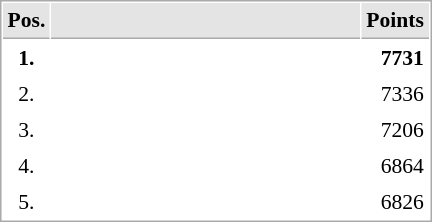<table cellspacing="1" cellpadding="3" style="border:1px solid #AAAAAA;font-size:90%">
<tr bgcolor="#E4E4E4">
<th style="border-bottom:1px solid #AAAAAA" width=10>Pos.</th>
<th style="border-bottom:1px solid #AAAAAA" width=200></th>
<th style="border-bottom:1px solid #AAAAAA" width=20>Points</th>
</tr>
<tr>
<td align=center><strong>1.</strong></td>
<td><strong></strong></td>
<td align=right><strong>7731</strong></td>
</tr>
<tr>
<td align=center>2.</td>
<td></td>
<td align=right>7336</td>
</tr>
<tr>
<td align=center>3.</td>
<td></td>
<td align=right>7206</td>
</tr>
<tr>
<td align=center>4.</td>
<td></td>
<td align=right>6864</td>
</tr>
<tr>
<td align=center>5.</td>
<td></td>
<td align=right>6826</td>
</tr>
</table>
